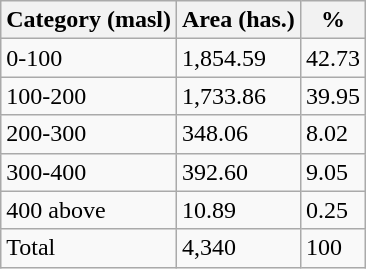<table class="wikitable">
<tr>
<th>Category  (masl)</th>
<th>Area  (has.)</th>
<th>%</th>
</tr>
<tr>
<td>0-100</td>
<td>1,854.59</td>
<td>42.73</td>
</tr>
<tr>
<td>100-200</td>
<td>1,733.86</td>
<td>39.95</td>
</tr>
<tr>
<td>200-300</td>
<td>348.06</td>
<td>8.02</td>
</tr>
<tr>
<td>300-400</td>
<td>392.60</td>
<td>9.05</td>
</tr>
<tr>
<td>400 above</td>
<td>10.89</td>
<td>0.25</td>
</tr>
<tr>
<td>Total</td>
<td>4,340</td>
<td>100</td>
</tr>
</table>
